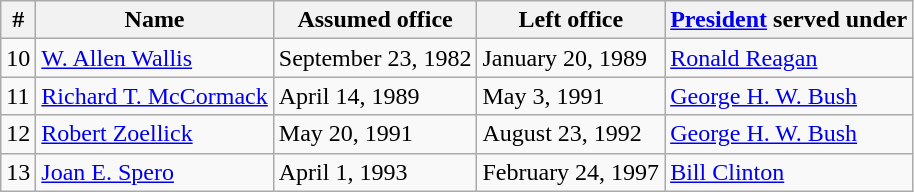<table class="wikitable">
<tr>
<th>#</th>
<th>Name</th>
<th>Assumed office</th>
<th>Left office</th>
<th><a href='#'>President</a> served under</th>
</tr>
<tr>
<td>10</td>
<td><a href='#'>W. Allen Wallis</a></td>
<td>September 23, 1982</td>
<td>January 20, 1989</td>
<td><a href='#'>Ronald Reagan</a></td>
</tr>
<tr>
<td>11</td>
<td><a href='#'>Richard T. McCormack</a></td>
<td>April 14, 1989</td>
<td>May 3, 1991</td>
<td><a href='#'>George H. W. Bush</a></td>
</tr>
<tr>
<td>12</td>
<td><a href='#'>Robert Zoellick</a></td>
<td>May 20, 1991</td>
<td>August 23, 1992</td>
<td><a href='#'>George H. W. Bush</a></td>
</tr>
<tr>
<td>13</td>
<td><a href='#'>Joan E. Spero</a></td>
<td>April 1, 1993</td>
<td>February 24, 1997</td>
<td><a href='#'>Bill Clinton</a></td>
</tr>
</table>
